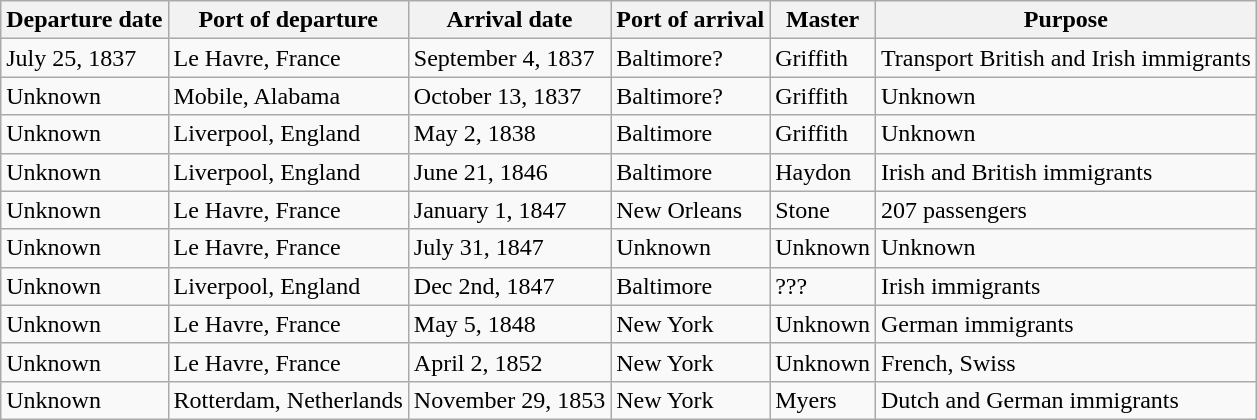<table class="wikitable">
<tr>
<th>Departure date</th>
<th>Port of departure</th>
<th>Arrival date</th>
<th>Port of arrival</th>
<th>Master</th>
<th>Purpose</th>
</tr>
<tr>
<td>July 25, 1837</td>
<td>Le Havre, France</td>
<td>September 4, 1837</td>
<td>Baltimore?</td>
<td>Griffith</td>
<td>Transport British and Irish immigrants</td>
</tr>
<tr>
<td>Unknown</td>
<td>Mobile, Alabama</td>
<td>October 13, 1837</td>
<td>Baltimore?</td>
<td>Griffith</td>
<td>Unknown</td>
</tr>
<tr>
<td>Unknown</td>
<td>Liverpool, England</td>
<td>May 2, 1838</td>
<td>Baltimore</td>
<td>Griffith</td>
<td>Unknown</td>
</tr>
<tr>
<td>Unknown</td>
<td>Liverpool, England</td>
<td>June 21, 1846</td>
<td>Baltimore</td>
<td>Haydon</td>
<td>Irish and British immigrants</td>
</tr>
<tr>
<td>Unknown</td>
<td>Le Havre, France</td>
<td>January 1, 1847</td>
<td>New Orleans</td>
<td>Stone</td>
<td>207 passengers </td>
</tr>
<tr>
<td>Unknown</td>
<td>Le Havre, France</td>
<td>July 31, 1847</td>
<td>Unknown</td>
<td>Unknown</td>
<td>Unknown</td>
</tr>
<tr>
<td>Unknown</td>
<td>Liverpool, England</td>
<td>Dec 2nd, 1847</td>
<td>Baltimore</td>
<td>???</td>
<td>Irish immigrants </td>
</tr>
<tr>
<td>Unknown</td>
<td>Le Havre, France</td>
<td>May 5, 1848</td>
<td>New York</td>
<td>Unknown</td>
<td>German immigrants </td>
</tr>
<tr>
<td>Unknown</td>
<td>Le Havre, France</td>
<td>April 2, 1852</td>
<td>New York</td>
<td>Unknown</td>
<td>French, Swiss </td>
</tr>
<tr>
<td>Unknown</td>
<td>Rotterdam, Netherlands</td>
<td>November 29, 1853</td>
<td>New York</td>
<td>Myers</td>
<td>Dutch and German immigrants </td>
</tr>
</table>
